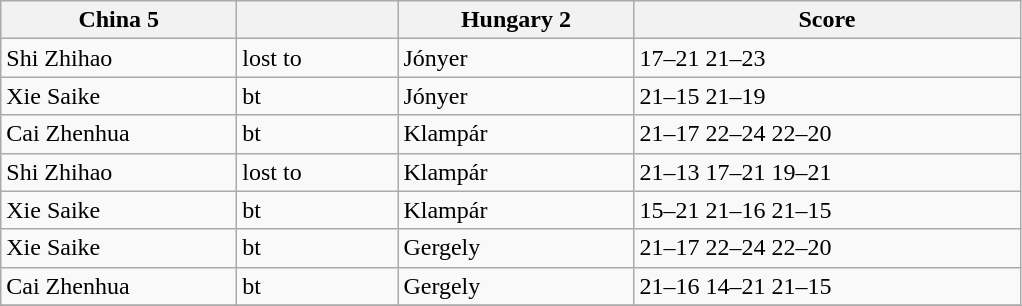<table class="wikitable">
<tr>
<th width=150> China 5</th>
<th width=100></th>
<th width=150> Hungary 2</th>
<th width=250>Score</th>
</tr>
<tr>
<td>Shi Zhihao</td>
<td>lost to</td>
<td>Jónyer</td>
<td>17–21 21–23</td>
</tr>
<tr>
<td>Xie Saike</td>
<td>bt</td>
<td>Jónyer</td>
<td>21–15 21–19</td>
</tr>
<tr>
<td>Cai Zhenhua</td>
<td>bt</td>
<td>Klampár</td>
<td>21–17 22–24 22–20</td>
</tr>
<tr>
<td>Shi Zhihao</td>
<td>lost to</td>
<td>Klampár</td>
<td>21–13 17–21 19–21</td>
</tr>
<tr>
<td>Xie Saike</td>
<td>bt</td>
<td>Klampár</td>
<td>15–21 21–16 21–15</td>
</tr>
<tr>
<td>Xie Saike</td>
<td>bt</td>
<td>Gergely</td>
<td>21–17 22–24 22–20</td>
</tr>
<tr>
<td>Cai Zhenhua</td>
<td>bt</td>
<td>Gergely</td>
<td>21–16 14–21 21–15</td>
</tr>
<tr>
</tr>
</table>
